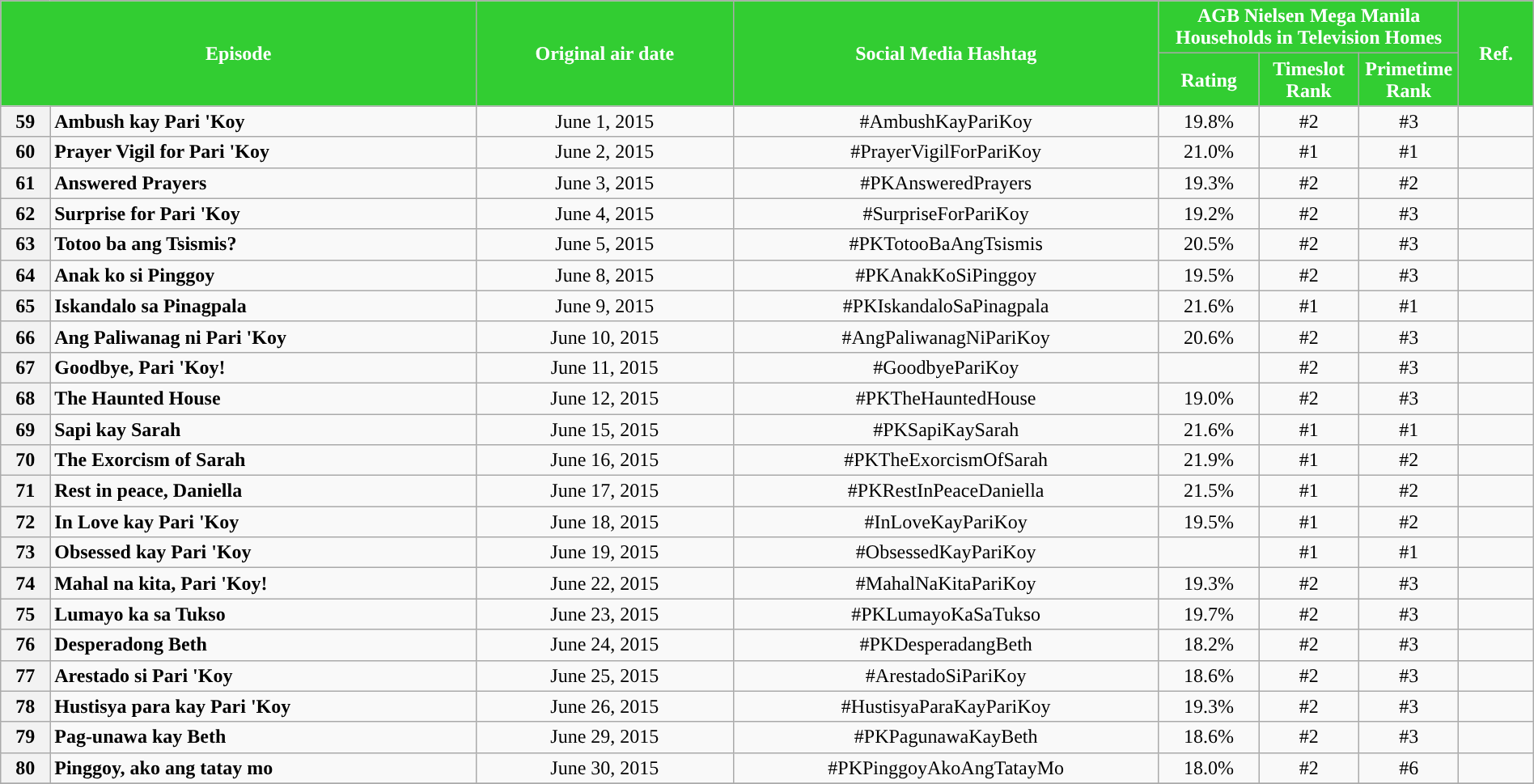<table class="wikitable" style="text-align:center; font-size:100%; line-height:18px;"  width="100%">
<tr>
<th colspan="2" rowspan="2" style="background-color:#32CD32; color:#ffffff;">Episode</th>
<th style="background:#32CD32; color:white" rowspan="2">Original air date</th>
<th style="background:#32CD32; color:white" rowspan="2">Social Media Hashtag</th>
<th style="background-color:#32CD32; color:#ffffff;" colspan="3">AGB Nielsen Mega Manila Households in Television Homes</th>
<th rowspan="2" style="background:#32CD32; color:white">Ref.</th>
</tr>
<tr style="text-align: center style=">
<th style="background-color:#32CD32; width:75px; color:#ffffff;">Rating</th>
<th style="background-color:#32CD32; width:75px; color:#ffffff;">Timeslot Rank</th>
<th style="background-color:#32CD32; width:75px; color:#ffffff;">Primetime Rank</th>
</tr>
<tr>
<th>59</th>
<td style="text-align: left;"><strong>Ambush kay Pari 'Koy</strong></td>
<td>June 1, 2015</td>
<td>#AmbushKayPariKoy</td>
<td>19.8%</td>
<td>#2</td>
<td>#3</td>
<td></td>
</tr>
<tr>
<th>60</th>
<td style="text-align: left;"><strong>Prayer Vigil for Pari 'Koy</strong></td>
<td>June 2, 2015</td>
<td>#PrayerVigilForPariKoy</td>
<td>21.0%</td>
<td>#1</td>
<td>#1</td>
<td></td>
</tr>
<tr>
<th>61</th>
<td style="text-align: left;"><strong>Answered Prayers</strong></td>
<td>June 3, 2015</td>
<td>#PKAnsweredPrayers</td>
<td>19.3%</td>
<td>#2</td>
<td>#2</td>
<td></td>
</tr>
<tr>
<th>62</th>
<td style="text-align: left;"><strong>Surprise for Pari 'Koy</strong></td>
<td>June 4, 2015</td>
<td>#SurpriseForPariKoy</td>
<td>19.2%</td>
<td>#2</td>
<td>#3</td>
<td></td>
</tr>
<tr>
<th>63</th>
<td style="text-align: left;"><strong>Totoo ba ang Tsismis?</strong></td>
<td>June 5, 2015</td>
<td>#PKTotooBaAngTsismis</td>
<td>20.5%</td>
<td>#2</td>
<td>#3</td>
<td></td>
</tr>
<tr>
<th>64</th>
<td style="text-align: left;"><strong>Anak ko si Pinggoy</strong></td>
<td>June 8, 2015</td>
<td>#PKAnakKoSiPinggoy</td>
<td>19.5%</td>
<td>#2</td>
<td>#3</td>
<td></td>
</tr>
<tr>
<th>65</th>
<td style="text-align: left;"><strong>Iskandalo sa Pinagpala</strong></td>
<td>June 9, 2015</td>
<td>#PKIskandaloSaPinagpala</td>
<td>21.6%</td>
<td>#1</td>
<td>#1</td>
<td></td>
</tr>
<tr>
<th>66</th>
<td style="text-align: left;"><strong>Ang Paliwanag ni Pari 'Koy</strong></td>
<td>June 10, 2015</td>
<td>#AngPaliwanagNiPariKoy</td>
<td>20.6%</td>
<td>#2</td>
<td>#3</td>
<td></td>
</tr>
<tr>
<th>67</th>
<td style="text-align: left;"><strong>Goodbye, Pari 'Koy!</strong></td>
<td>June 11, 2015</td>
<td>#GoodbyePariKoy</td>
<td></td>
<td>#2</td>
<td>#3</td>
<td></td>
</tr>
<tr>
<th>68</th>
<td style="text-align: left;"><strong>The Haunted House</strong></td>
<td>June 12, 2015</td>
<td>#PKTheHauntedHouse</td>
<td>19.0%</td>
<td>#2</td>
<td>#3</td>
<td></td>
</tr>
<tr>
<th>69</th>
<td style="text-align: left;"><strong>Sapi kay Sarah</strong></td>
<td>June 15, 2015</td>
<td>#PKSapiKaySarah</td>
<td>21.6%</td>
<td>#1</td>
<td>#1</td>
<td></td>
</tr>
<tr>
<th>70</th>
<td style="text-align: left;"><strong>The Exorcism of Sarah</strong></td>
<td>June 16, 2015</td>
<td>#PKTheExorcismOfSarah</td>
<td>21.9%</td>
<td>#1</td>
<td>#2</td>
<td></td>
</tr>
<tr>
<th>71</th>
<td style="text-align: left;"><strong>Rest in peace, Daniella</strong></td>
<td>June 17, 2015</td>
<td>#PKRestInPeaceDaniella</td>
<td>21.5%</td>
<td>#1</td>
<td>#2</td>
<td></td>
</tr>
<tr>
<th>72</th>
<td style="text-align: left;"><strong>In Love kay Pari 'Koy</strong></td>
<td>June 18, 2015</td>
<td>#InLoveKayPariKoy</td>
<td>19.5%</td>
<td>#1</td>
<td>#2</td>
<td></td>
</tr>
<tr>
<th>73</th>
<td style="text-align: left;"><strong>Obsessed kay Pari 'Koy</strong></td>
<td>June 19, 2015</td>
<td>#ObsessedKayPariKoy</td>
<td></td>
<td>#1</td>
<td>#1</td>
<td></td>
</tr>
<tr>
<th>74</th>
<td style="text-align: left;"><strong>Mahal na kita, Pari 'Koy!</strong></td>
<td>June 22, 2015</td>
<td>#MahalNaKitaPariKoy</td>
<td>19.3%</td>
<td>#2</td>
<td>#3</td>
<td></td>
</tr>
<tr>
<th>75</th>
<td style="text-align: left;"><strong>Lumayo ka sa Tukso</strong></td>
<td>June 23, 2015</td>
<td>#PKLumayoKaSaTukso</td>
<td>19.7%</td>
<td>#2</td>
<td>#3</td>
<td></td>
</tr>
<tr>
<th>76</th>
<td style="text-align: left;"><strong>Desperadong Beth</strong></td>
<td>June 24, 2015</td>
<td>#PKDesperadangBeth</td>
<td>18.2%</td>
<td>#2</td>
<td>#3</td>
<td></td>
</tr>
<tr>
<th>77</th>
<td style="text-align: left;"><strong>Arestado si Pari 'Koy</strong></td>
<td>June 25, 2015</td>
<td>#ArestadoSiPariKoy</td>
<td>18.6%</td>
<td>#2</td>
<td>#3</td>
<td></td>
</tr>
<tr>
<th>78</th>
<td style="text-align: left;"><strong>Hustisya para kay Pari 'Koy</strong></td>
<td>June 26, 2015</td>
<td>#HustisyaParaKayPariKoy</td>
<td>19.3%</td>
<td>#2</td>
<td>#3</td>
<td></td>
</tr>
<tr>
<th>79</th>
<td style="text-align: left;"><strong>Pag-unawa kay Beth</strong></td>
<td>June 29, 2015</td>
<td>#PKPagunawaKayBeth</td>
<td>18.6%</td>
<td>#2</td>
<td>#3</td>
<td></td>
</tr>
<tr>
<th>80</th>
<td style="text-align: left;"><strong>Pinggoy, ako ang tatay mo</strong></td>
<td>June 30, 2015</td>
<td>#PKPinggoyAkoAngTatayMo</td>
<td>18.0%</td>
<td>#2</td>
<td>#6</td>
<td></td>
</tr>
<tr>
</tr>
</table>
